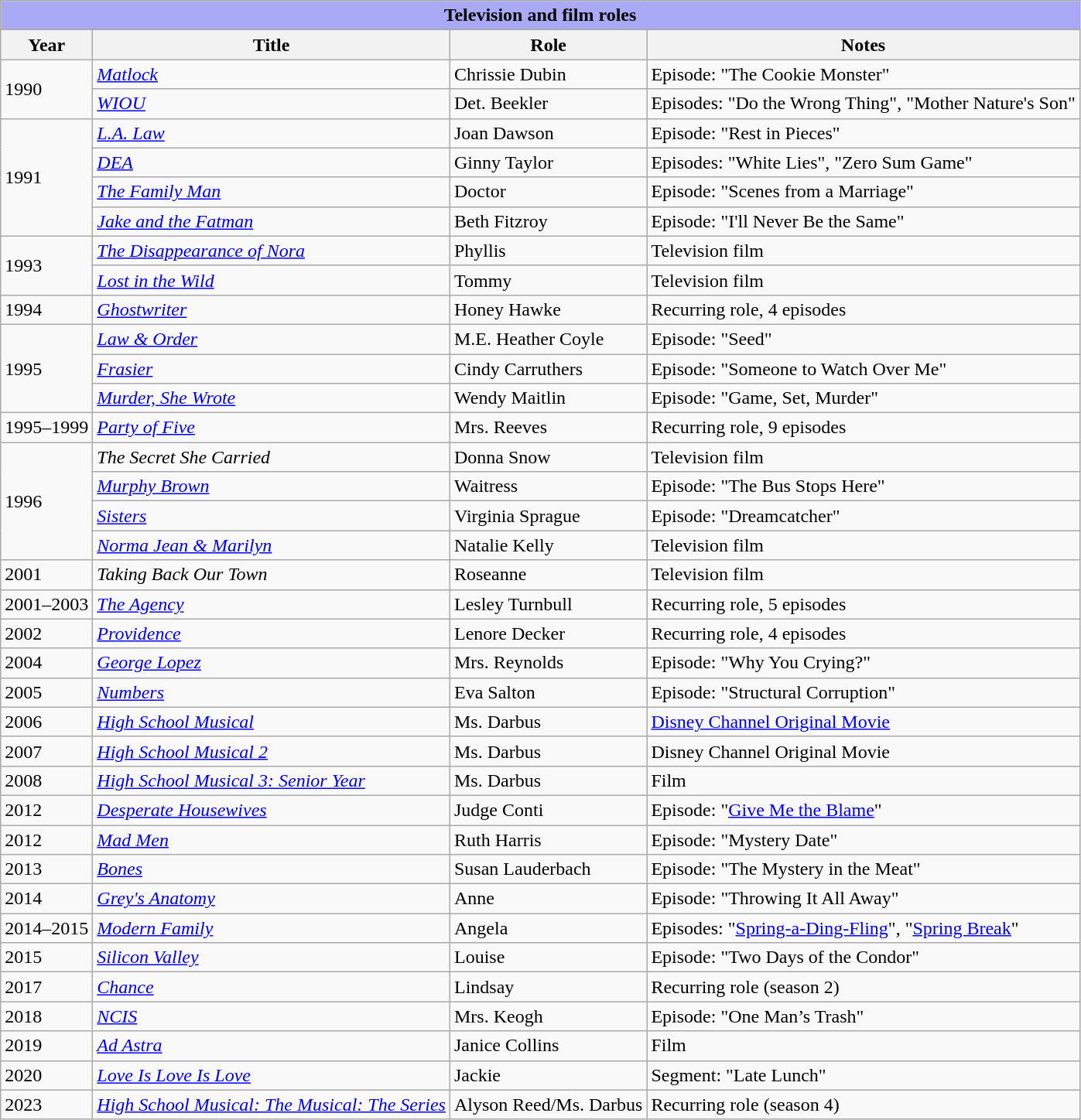<table class="wikitable sortable">
<tr>
<th colspan="4" style="background:#A9A9F5; text-align:center;">Television and film roles</th>
</tr>
<tr>
<th>Year</th>
<th>Title</th>
<th>Role</th>
<th class="unsortable">Notes</th>
</tr>
<tr>
<td rowspan=2>1990</td>
<td><em><a href='#'>Matlock</a></em></td>
<td>Chrissie Dubin</td>
<td>Episode: "The Cookie Monster"</td>
</tr>
<tr>
<td><em><a href='#'>WIOU</a></em></td>
<td>Det. Beekler</td>
<td>Episodes: "Do the Wrong Thing", "Mother Nature's Son"</td>
</tr>
<tr>
<td rowspan=4>1991</td>
<td><em><a href='#'>L.A. Law</a></em></td>
<td>Joan Dawson</td>
<td>Episode: "Rest in Pieces"</td>
</tr>
<tr>
<td><em><a href='#'>DEA</a></em></td>
<td>Ginny Taylor</td>
<td>Episodes: "White Lies", "Zero Sum Game"</td>
</tr>
<tr>
<td><em><a href='#'>The Family Man</a></em></td>
<td>Doctor</td>
<td>Episode: "Scenes from a Marriage"</td>
</tr>
<tr>
<td><em><a href='#'>Jake and the Fatman</a></em></td>
<td>Beth Fitzroy</td>
<td>Episode: "I'll Never Be the Same"</td>
</tr>
<tr>
<td rowspan=2>1993</td>
<td><em><a href='#'>The Disappearance of Nora</a></em></td>
<td>Phyllis</td>
<td>Television film</td>
</tr>
<tr>
<td><em><a href='#'>Lost in the Wild</a></em></td>
<td>Tommy</td>
<td>Television film</td>
</tr>
<tr>
<td>1994</td>
<td><em><a href='#'>Ghostwriter</a></em></td>
<td>Honey Hawke</td>
<td>Recurring role, 4 episodes</td>
</tr>
<tr>
<td rowspan="3">1995</td>
<td><em><a href='#'>Law & Order</a></em></td>
<td>M.E. Heather Coyle</td>
<td>Episode: "Seed"</td>
</tr>
<tr>
<td><em><a href='#'>Frasier</a></em></td>
<td>Cindy Carruthers</td>
<td>Episode: "Someone to Watch Over Me"</td>
</tr>
<tr>
<td><em><a href='#'>Murder, She Wrote</a></em></td>
<td>Wendy Maitlin</td>
<td>Episode: "Game, Set, Murder"</td>
</tr>
<tr>
<td>1995–1999</td>
<td><em><a href='#'>Party of Five</a></em></td>
<td>Mrs. Reeves</td>
<td>Recurring role, 9 episodes</td>
</tr>
<tr>
<td rowspan=4>1996</td>
<td><em>The Secret She Carried</em></td>
<td>Donna Snow</td>
<td>Television film</td>
</tr>
<tr>
<td><em><a href='#'>Murphy Brown</a></em></td>
<td>Waitress</td>
<td>Episode: "The Bus Stops Here"</td>
</tr>
<tr>
<td><em><a href='#'>Sisters</a></em></td>
<td>Virginia Sprague</td>
<td>Episode: "Dreamcatcher"</td>
</tr>
<tr>
<td><em><a href='#'>Norma Jean & Marilyn</a></em></td>
<td>Natalie Kelly</td>
<td>Television film</td>
</tr>
<tr>
<td>2001</td>
<td><em>Taking Back Our Town</em></td>
<td>Roseanne</td>
<td>Television film</td>
</tr>
<tr>
<td>2001–2003</td>
<td><em><a href='#'>The Agency</a></em></td>
<td>Lesley Turnbull</td>
<td>Recurring role, 5 episodes</td>
</tr>
<tr>
<td>2002</td>
<td><em><a href='#'>Providence</a></em></td>
<td>Lenore Decker</td>
<td>Recurring role, 4 episodes</td>
</tr>
<tr>
<td>2004</td>
<td><em><a href='#'>George Lopez</a></em></td>
<td>Mrs. Reynolds</td>
<td>Episode: "Why You Crying?"</td>
</tr>
<tr>
<td>2005</td>
<td><em><a href='#'>Numbers</a></em></td>
<td>Eva Salton</td>
<td>Episode: "Structural Corruption"</td>
</tr>
<tr>
<td>2006</td>
<td><em><a href='#'>High School Musical</a></em></td>
<td>Ms. Darbus</td>
<td><a href='#'>Disney Channel Original Movie</a></td>
</tr>
<tr>
<td>2007</td>
<td><em><a href='#'>High School Musical 2</a></em></td>
<td>Ms. Darbus</td>
<td>Disney Channel Original Movie</td>
</tr>
<tr>
<td>2008</td>
<td><em><a href='#'>High School Musical 3: Senior Year</a></em></td>
<td>Ms. Darbus</td>
<td>Film</td>
</tr>
<tr>
<td>2012</td>
<td><em><a href='#'>Desperate Housewives</a></em></td>
<td>Judge Conti</td>
<td>Episode: "<a href='#'>Give Me the Blame</a>"</td>
</tr>
<tr>
<td>2012</td>
<td><em><a href='#'>Mad Men</a></em></td>
<td>Ruth Harris</td>
<td>Episode: "Mystery Date"</td>
</tr>
<tr>
<td>2013</td>
<td><em><a href='#'>Bones</a></em></td>
<td>Susan Lauderbach</td>
<td>Episode: "The Mystery in the Meat"</td>
</tr>
<tr>
<td>2014</td>
<td><em><a href='#'>Grey's Anatomy</a></em></td>
<td>Anne</td>
<td>Episode: "Throwing It All Away"</td>
</tr>
<tr>
<td>2014–2015</td>
<td><em><a href='#'>Modern Family</a></em></td>
<td>Angela</td>
<td>Episodes: "<a href='#'>Spring-a-Ding-Fling</a>", "<a href='#'>Spring Break</a>"</td>
</tr>
<tr>
<td>2015</td>
<td><em><a href='#'>Silicon Valley</a></em></td>
<td>Louise</td>
<td>Episode: "Two Days of the Condor"</td>
</tr>
<tr>
<td>2017</td>
<td><em><a href='#'>Chance</a></em></td>
<td>Lindsay</td>
<td>Recurring role (season 2)</td>
</tr>
<tr>
<td>2018</td>
<td><em><a href='#'>NCIS</a></em></td>
<td>Mrs. Keogh</td>
<td>Episode: "One Man’s Trash"</td>
</tr>
<tr>
<td>2019</td>
<td><em><a href='#'>Ad Astra</a></em></td>
<td>Janice Collins</td>
<td>Film</td>
</tr>
<tr>
<td>2020</td>
<td><em><a href='#'>Love Is Love Is Love</a></em></td>
<td>Jackie</td>
<td>Segment: "Late Lunch"</td>
</tr>
<tr>
<td>2023</td>
<td><em><a href='#'>High School Musical: The Musical: The Series</a></em></td>
<td>Alyson Reed/Ms. Darbus</td>
<td>Recurring role (season 4)</td>
</tr>
</table>
